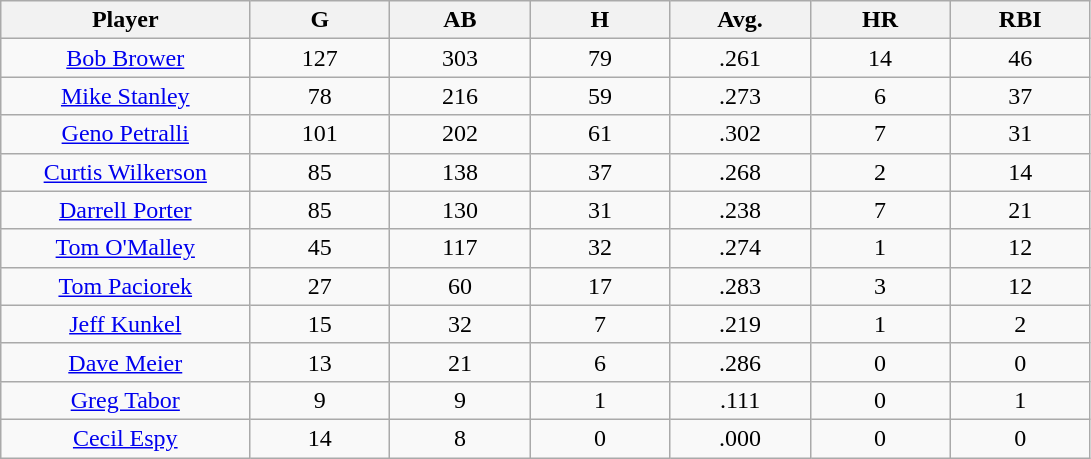<table class="wikitable sortable">
<tr>
<th bgcolor="#DDDDFF" width="16%">Player</th>
<th bgcolor="#DDDDFF" width="9%">G</th>
<th bgcolor="#DDDDFF" width="9%">AB</th>
<th bgcolor="#DDDDFF" width="9%">H</th>
<th bgcolor="#DDDDFF" width="9%">Avg.</th>
<th bgcolor="#DDDDFF" width="9%">HR</th>
<th bgcolor="#DDDDFF" width="9%">RBI</th>
</tr>
<tr align=center>
<td><a href='#'>Bob Brower</a></td>
<td>127</td>
<td>303</td>
<td>79</td>
<td>.261</td>
<td>14</td>
<td>46</td>
</tr>
<tr align=center>
<td><a href='#'>Mike Stanley</a></td>
<td>78</td>
<td>216</td>
<td>59</td>
<td>.273</td>
<td>6</td>
<td>37</td>
</tr>
<tr align=center>
<td><a href='#'>Geno Petralli</a></td>
<td>101</td>
<td>202</td>
<td>61</td>
<td>.302</td>
<td>7</td>
<td>31</td>
</tr>
<tr align=center>
<td><a href='#'>Curtis Wilkerson</a></td>
<td>85</td>
<td>138</td>
<td>37</td>
<td>.268</td>
<td>2</td>
<td>14</td>
</tr>
<tr align=center>
<td><a href='#'>Darrell Porter</a></td>
<td>85</td>
<td>130</td>
<td>31</td>
<td>.238</td>
<td>7</td>
<td>21</td>
</tr>
<tr align=center>
<td><a href='#'>Tom O'Malley</a></td>
<td>45</td>
<td>117</td>
<td>32</td>
<td>.274</td>
<td>1</td>
<td>12</td>
</tr>
<tr align=center>
<td><a href='#'>Tom Paciorek</a></td>
<td>27</td>
<td>60</td>
<td>17</td>
<td>.283</td>
<td>3</td>
<td>12</td>
</tr>
<tr align=center>
<td><a href='#'>Jeff Kunkel</a></td>
<td>15</td>
<td>32</td>
<td>7</td>
<td>.219</td>
<td>1</td>
<td>2</td>
</tr>
<tr align=center>
<td><a href='#'>Dave Meier</a></td>
<td>13</td>
<td>21</td>
<td>6</td>
<td>.286</td>
<td>0</td>
<td>0</td>
</tr>
<tr align=center>
<td><a href='#'>Greg Tabor</a></td>
<td>9</td>
<td>9</td>
<td>1</td>
<td>.111</td>
<td>0</td>
<td>1</td>
</tr>
<tr align=center>
<td><a href='#'>Cecil Espy</a></td>
<td>14</td>
<td>8</td>
<td>0</td>
<td>.000</td>
<td>0</td>
<td>0</td>
</tr>
</table>
